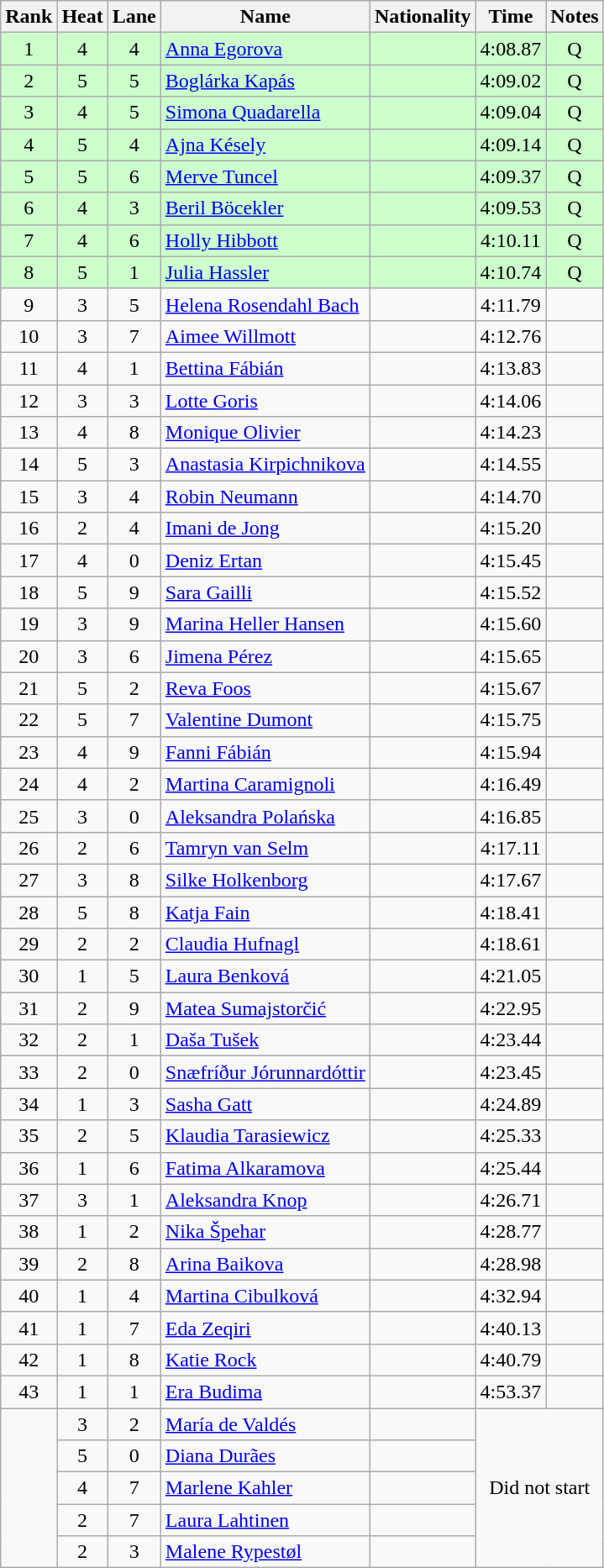<table class="wikitable sortable" style="text-align:center">
<tr>
<th>Rank</th>
<th>Heat</th>
<th>Lane</th>
<th>Name</th>
<th>Nationality</th>
<th>Time</th>
<th>Notes</th>
</tr>
<tr bgcolor=ccffcc>
<td>1</td>
<td>4</td>
<td>4</td>
<td align=left><a href='#'>Anna Egorova</a></td>
<td align=left></td>
<td>4:08.87</td>
<td>Q</td>
</tr>
<tr bgcolor=ccffcc>
<td>2</td>
<td>5</td>
<td>5</td>
<td align=left><a href='#'>Boglárka Kapás</a></td>
<td align=left></td>
<td>4:09.02</td>
<td>Q</td>
</tr>
<tr bgcolor=ccffcc>
<td>3</td>
<td>4</td>
<td>5</td>
<td align=left><a href='#'>Simona Quadarella</a></td>
<td align=left></td>
<td>4:09.04</td>
<td>Q</td>
</tr>
<tr bgcolor=ccffcc>
<td>4</td>
<td>5</td>
<td>4</td>
<td align=left><a href='#'>Ajna Késely</a></td>
<td align=left></td>
<td>4:09.14</td>
<td>Q</td>
</tr>
<tr bgcolor=ccffcc>
<td>5</td>
<td>5</td>
<td>6</td>
<td align=left><a href='#'>Merve Tuncel</a></td>
<td align=left></td>
<td>4:09.37</td>
<td>Q</td>
</tr>
<tr bgcolor=ccffcc>
<td>6</td>
<td>4</td>
<td>3</td>
<td align=left><a href='#'>Beril Böcekler</a></td>
<td align=left></td>
<td>4:09.53</td>
<td>Q</td>
</tr>
<tr bgcolor=ccffcc>
<td>7</td>
<td>4</td>
<td>6</td>
<td align=left><a href='#'>Holly Hibbott</a></td>
<td align=left></td>
<td>4:10.11</td>
<td>Q</td>
</tr>
<tr bgcolor=ccffcc>
<td>8</td>
<td>5</td>
<td>1</td>
<td align=left><a href='#'>Julia Hassler</a></td>
<td align=left></td>
<td>4:10.74</td>
<td>Q</td>
</tr>
<tr>
<td>9</td>
<td>3</td>
<td>5</td>
<td align=left><a href='#'>Helena Rosendahl Bach</a></td>
<td align=left></td>
<td>4:11.79</td>
<td></td>
</tr>
<tr>
<td>10</td>
<td>3</td>
<td>7</td>
<td align=left><a href='#'>Aimee Willmott</a></td>
<td align=left></td>
<td>4:12.76</td>
<td></td>
</tr>
<tr>
<td>11</td>
<td>4</td>
<td>1</td>
<td align=left><a href='#'>Bettina Fábián</a></td>
<td align=left></td>
<td>4:13.83</td>
<td></td>
</tr>
<tr>
<td>12</td>
<td>3</td>
<td>3</td>
<td align=left><a href='#'>Lotte Goris</a></td>
<td align=left></td>
<td>4:14.06</td>
<td></td>
</tr>
<tr>
<td>13</td>
<td>4</td>
<td>8</td>
<td align=left><a href='#'>Monique Olivier</a></td>
<td align=left></td>
<td>4:14.23</td>
<td></td>
</tr>
<tr>
<td>14</td>
<td>5</td>
<td>3</td>
<td align=left><a href='#'>Anastasia Kirpichnikova</a></td>
<td align=left></td>
<td>4:14.55</td>
<td></td>
</tr>
<tr>
<td>15</td>
<td>3</td>
<td>4</td>
<td align=left><a href='#'>Robin Neumann</a></td>
<td align=left></td>
<td>4:14.70</td>
<td></td>
</tr>
<tr>
<td>16</td>
<td>2</td>
<td>4</td>
<td align=left><a href='#'>Imani de Jong</a></td>
<td align=left></td>
<td>4:15.20</td>
<td></td>
</tr>
<tr>
<td>17</td>
<td>4</td>
<td>0</td>
<td align=left><a href='#'>Deniz Ertan</a></td>
<td align=left></td>
<td>4:15.45</td>
<td></td>
</tr>
<tr>
<td>18</td>
<td>5</td>
<td>9</td>
<td align=left><a href='#'>Sara Gailli</a></td>
<td align=left></td>
<td>4:15.52</td>
<td></td>
</tr>
<tr>
<td>19</td>
<td>3</td>
<td>9</td>
<td align=left><a href='#'>Marina Heller Hansen</a></td>
<td align=left></td>
<td>4:15.60</td>
<td></td>
</tr>
<tr>
<td>20</td>
<td>3</td>
<td>6</td>
<td align=left><a href='#'>Jimena Pérez</a></td>
<td align=left></td>
<td>4:15.65</td>
<td></td>
</tr>
<tr>
<td>21</td>
<td>5</td>
<td>2</td>
<td align=left><a href='#'>Reva Foos</a></td>
<td align=left></td>
<td>4:15.67</td>
<td></td>
</tr>
<tr>
<td>22</td>
<td>5</td>
<td>7</td>
<td align=left><a href='#'>Valentine Dumont</a></td>
<td align=left></td>
<td>4:15.75</td>
<td></td>
</tr>
<tr>
<td>23</td>
<td>4</td>
<td>9</td>
<td align=left><a href='#'>Fanni Fábián</a></td>
<td align=left></td>
<td>4:15.94</td>
<td></td>
</tr>
<tr>
<td>24</td>
<td>4</td>
<td>2</td>
<td align=left><a href='#'>Martina Caramignoli</a></td>
<td align=left></td>
<td>4:16.49</td>
<td></td>
</tr>
<tr>
<td>25</td>
<td>3</td>
<td>0</td>
<td align=left><a href='#'>Aleksandra Polańska</a></td>
<td align=left></td>
<td>4:16.85</td>
<td></td>
</tr>
<tr>
<td>26</td>
<td>2</td>
<td>6</td>
<td align=left><a href='#'>Tamryn van Selm</a></td>
<td align=left></td>
<td>4:17.11</td>
<td></td>
</tr>
<tr>
<td>27</td>
<td>3</td>
<td>8</td>
<td align=left><a href='#'>Silke Holkenborg</a></td>
<td align=left></td>
<td>4:17.67</td>
<td></td>
</tr>
<tr>
<td>28</td>
<td>5</td>
<td>8</td>
<td align=left><a href='#'>Katja Fain</a></td>
<td align=left></td>
<td>4:18.41</td>
<td></td>
</tr>
<tr>
<td>29</td>
<td>2</td>
<td>2</td>
<td align=left><a href='#'>Claudia Hufnagl</a></td>
<td align=left></td>
<td>4:18.61</td>
<td></td>
</tr>
<tr>
<td>30</td>
<td>1</td>
<td>5</td>
<td align=left><a href='#'>Laura Benková</a></td>
<td align=left></td>
<td>4:21.05</td>
<td></td>
</tr>
<tr>
<td>31</td>
<td>2</td>
<td>9</td>
<td align=left><a href='#'>Matea Sumajstorčić</a></td>
<td align=left></td>
<td>4:22.95</td>
<td></td>
</tr>
<tr>
<td>32</td>
<td>2</td>
<td>1</td>
<td align=left><a href='#'>Daša Tušek</a></td>
<td align=left></td>
<td>4:23.44</td>
<td></td>
</tr>
<tr>
<td>33</td>
<td>2</td>
<td>0</td>
<td align=left><a href='#'>Snæfríður Jórunnardóttir</a></td>
<td align=left></td>
<td>4:23.45</td>
<td></td>
</tr>
<tr>
<td>34</td>
<td>1</td>
<td>3</td>
<td align=left><a href='#'>Sasha Gatt</a></td>
<td align=left></td>
<td>4:24.89</td>
<td></td>
</tr>
<tr>
<td>35</td>
<td>2</td>
<td>5</td>
<td align=left><a href='#'>Klaudia Tarasiewicz</a></td>
<td align=left></td>
<td>4:25.33</td>
<td></td>
</tr>
<tr>
<td>36</td>
<td>1</td>
<td>6</td>
<td align=left><a href='#'>Fatima Alkaramova</a></td>
<td align=left></td>
<td>4:25.44</td>
<td></td>
</tr>
<tr>
<td>37</td>
<td>3</td>
<td>1</td>
<td align=left><a href='#'>Aleksandra Knop</a></td>
<td align=left></td>
<td>4:26.71</td>
<td></td>
</tr>
<tr>
<td>38</td>
<td>1</td>
<td>2</td>
<td align=left><a href='#'>Nika Špehar</a></td>
<td align=left></td>
<td>4:28.77</td>
<td></td>
</tr>
<tr>
<td>39</td>
<td>2</td>
<td>8</td>
<td align=left><a href='#'>Arina Baikova</a></td>
<td align=left></td>
<td>4:28.98</td>
<td></td>
</tr>
<tr>
<td>40</td>
<td>1</td>
<td>4</td>
<td align=left><a href='#'>Martina Cibulková</a></td>
<td align=left></td>
<td>4:32.94</td>
<td></td>
</tr>
<tr>
<td>41</td>
<td>1</td>
<td>7</td>
<td align=left><a href='#'>Eda Zeqiri</a></td>
<td align=left></td>
<td>4:40.13</td>
<td></td>
</tr>
<tr>
<td>42</td>
<td>1</td>
<td>8</td>
<td align=left><a href='#'>Katie Rock</a></td>
<td align=left></td>
<td>4:40.79</td>
<td></td>
</tr>
<tr>
<td>43</td>
<td>1</td>
<td>1</td>
<td align=left><a href='#'>Era Budima</a></td>
<td align=left></td>
<td>4:53.37</td>
<td></td>
</tr>
<tr>
<td rowspan=5></td>
<td>3</td>
<td>2</td>
<td align=left><a href='#'>María de Valdés</a></td>
<td align=left></td>
<td colspan=2 rowspan=5>Did not start</td>
</tr>
<tr>
<td>5</td>
<td>0</td>
<td align=left><a href='#'>Diana Durães</a></td>
<td align=left></td>
</tr>
<tr>
<td>4</td>
<td>7</td>
<td align=left><a href='#'>Marlene Kahler</a></td>
<td align=left></td>
</tr>
<tr>
<td>2</td>
<td>7</td>
<td align=left><a href='#'>Laura Lahtinen</a></td>
<td align=left></td>
</tr>
<tr>
<td>2</td>
<td>3</td>
<td align=left><a href='#'>Malene Rypestøl</a></td>
<td align=left></td>
</tr>
</table>
